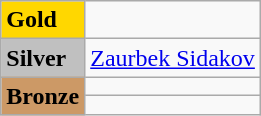<table class="wikitable">
<tr>
<td bgcolor="gold"><strong>Gold</strong></td>
<td></td>
</tr>
<tr>
<td bgcolor="silver"><strong>Silver</strong></td>
<td> <a href='#'>Zaurbek Sidakov</a> </td>
</tr>
<tr>
<td rowspan="2" bgcolor="#cc9966"><strong>Bronze</strong></td>
<td></td>
</tr>
<tr>
<td></td>
</tr>
</table>
